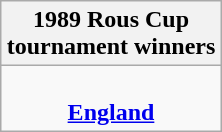<table class="wikitable" style="text-align: center; margin: 0 auto;">
<tr>
<th>1989 Rous Cup <br>tournament winners</th>
</tr>
<tr>
<td><br><strong><a href='#'>England</a></strong></td>
</tr>
</table>
